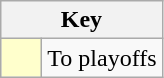<table class="wikitable" style="text-align: center;">
<tr>
<th colspan=2>Key</th>
</tr>
<tr>
<td style="background:#ffffcc; width:20px;"></td>
<td align=left>To playoffs</td>
</tr>
</table>
